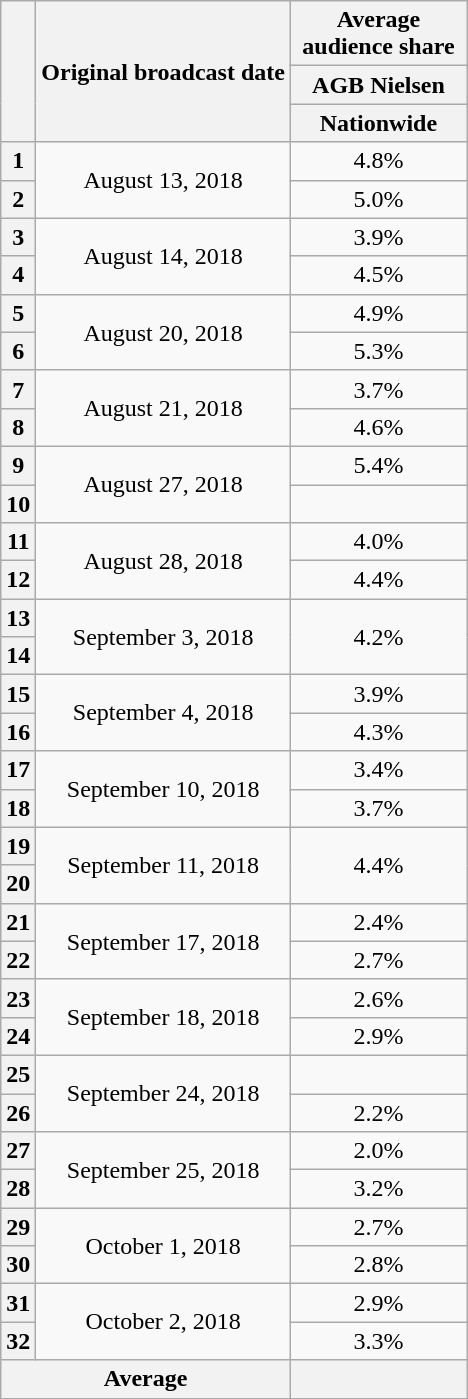<table class="wikitable" style="text-align:center">
<tr>
<th rowspan="3"></th>
<th rowspan="3">Original broadcast date</th>
<th width="110">Average audience share</th>
</tr>
<tr>
<th>AGB Nielsen</th>
</tr>
<tr>
<th>Nationwide</th>
</tr>
<tr>
<th>1</th>
<td rowspan="2">August 13, 2018</td>
<td>4.8% </td>
</tr>
<tr>
<th>2</th>
<td>5.0% </td>
</tr>
<tr>
<th>3</th>
<td rowspan="2">August 14, 2018</td>
<td>3.9% </td>
</tr>
<tr>
<th>4</th>
<td>4.5% </td>
</tr>
<tr>
<th>5</th>
<td rowspan="2">August 20, 2018</td>
<td>4.9% </td>
</tr>
<tr>
<th>6</th>
<td>5.3% </td>
</tr>
<tr>
<th>7</th>
<td rowspan="2">August 21, 2018</td>
<td>3.7% </td>
</tr>
<tr>
<th>8</th>
<td>4.6% </td>
</tr>
<tr>
<th>9</th>
<td rowspan="2">August 27, 2018</td>
<td>5.4% </td>
</tr>
<tr>
<th>10</th>
<td> </td>
</tr>
<tr>
<th>11</th>
<td rowspan="2">August 28, 2018</td>
<td>4.0% </td>
</tr>
<tr>
<th>12</th>
<td>4.4% </td>
</tr>
<tr>
<th>13</th>
<td rowspan="2">September 3, 2018</td>
<td rowspan="2">4.2% </td>
</tr>
<tr>
<th>14</th>
</tr>
<tr>
<th>15</th>
<td rowspan="2">September 4, 2018</td>
<td>3.9% </td>
</tr>
<tr>
<th>16</th>
<td>4.3% </td>
</tr>
<tr>
<th>17</th>
<td rowspan="2">September 10, 2018</td>
<td>3.4% </td>
</tr>
<tr>
<th>18</th>
<td>3.7% </td>
</tr>
<tr>
<th>19</th>
<td rowspan="2">September 11, 2018</td>
<td rowspan="2">4.4% </td>
</tr>
<tr>
<th>20</th>
</tr>
<tr>
<th>21</th>
<td rowspan="2">September 17, 2018</td>
<td>2.4% </td>
</tr>
<tr>
<th>22</th>
<td>2.7% </td>
</tr>
<tr>
<th>23</th>
<td rowspan="2">September 18, 2018</td>
<td>2.6% </td>
</tr>
<tr>
<th>24</th>
<td>2.9% </td>
</tr>
<tr>
<th>25</th>
<td rowspan="2">September 24, 2018</td>
<td> </td>
</tr>
<tr>
<th>26</th>
<td>2.2% </td>
</tr>
<tr>
<th>27</th>
<td rowspan="2">September 25, 2018</td>
<td>2.0% </td>
</tr>
<tr>
<th>28</th>
<td>3.2% </td>
</tr>
<tr>
<th>29</th>
<td rowspan="2">October 1, 2018</td>
<td>2.7% </td>
</tr>
<tr>
<th>30</th>
<td>2.8% </td>
</tr>
<tr>
<th>31</th>
<td rowspan="2">October 2, 2018</td>
<td>2.9% </td>
</tr>
<tr>
<th>32</th>
<td>3.3% </td>
</tr>
<tr>
<th colspan="2">Average</th>
<th></th>
</tr>
</table>
